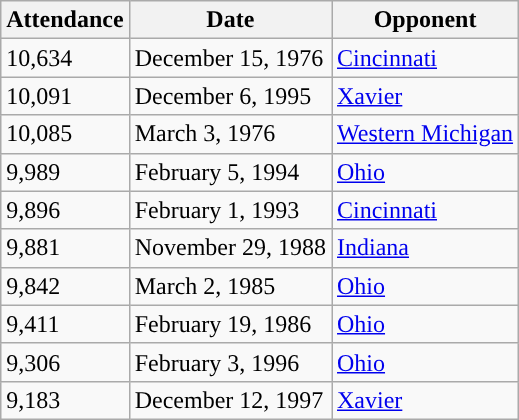<table class="wikitable" border="1">
<tr>
<th>Attendance</th>
<th>Date</th>
<th>Opponent</th>
</tr>
<tr>
<td>10,634</td>
<td>December 15, 1976</td>
<td><a href='#'>Cincinnati</a></td>
</tr>
<tr>
<td>10,091</td>
<td>December 6, 1995</td>
<td><a href='#'>Xavier</a></td>
</tr>
<tr>
<td>10,085</td>
<td>March 3, 1976</td>
<td><a href='#'>Western Michigan</a></td>
</tr>
<tr>
<td>9,989</td>
<td>February 5, 1994</td>
<td><a href='#'>Ohio</a></td>
</tr>
<tr>
<td>9,896</td>
<td>February 1, 1993</td>
<td><a href='#'>Cincinnati</a></td>
</tr>
<tr>
<td>9,881</td>
<td>November 29, 1988</td>
<td><a href='#'>Indiana</a></td>
</tr>
<tr>
<td>9,842</td>
<td>March 2, 1985</td>
<td><a href='#'>Ohio</a></td>
</tr>
<tr>
<td>9,411</td>
<td>February 19, 1986</td>
<td><a href='#'>Ohio</a></td>
</tr>
<tr>
<td>9,306</td>
<td>February 3, 1996</td>
<td><a href='#'>Ohio</a></td>
</tr>
<tr>
<td>9,183</td>
<td>December 12, 1997</td>
<td><a href='#'>Xavier</a></td>
</tr>
</table>
